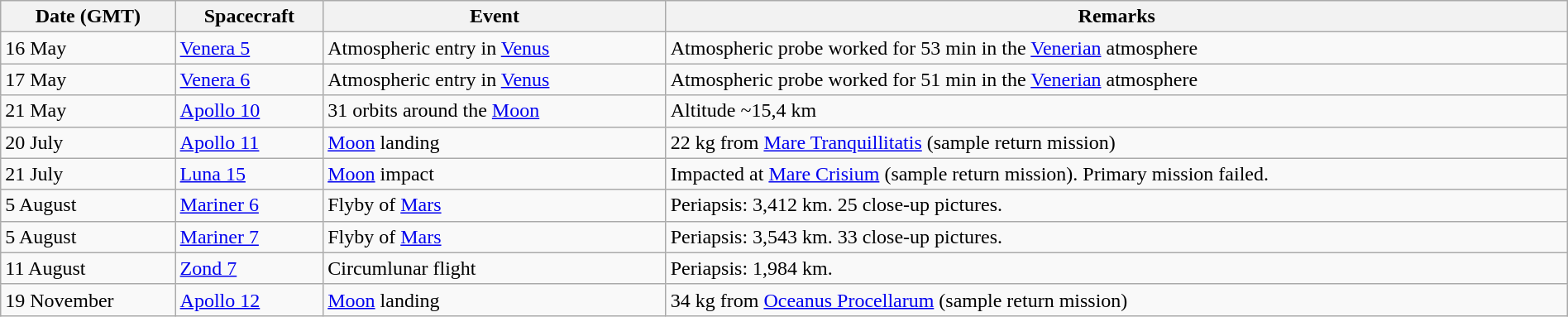<table class="wikitable" style="width:100%;">
<tr>
<th>Date (GMT)</th>
<th>Spacecraft</th>
<th>Event</th>
<th>Remarks</th>
</tr>
<tr>
<td>16 May</td>
<td><a href='#'>Venera 5</a></td>
<td>Atmospheric entry in <a href='#'>Venus</a></td>
<td>Atmospheric probe worked for 53 min in the <a href='#'>Venerian</a> atmosphere</td>
</tr>
<tr>
<td>17 May</td>
<td><a href='#'>Venera 6</a></td>
<td>Atmospheric entry in <a href='#'>Venus</a></td>
<td>Atmospheric probe worked for 51 min in the <a href='#'>Venerian</a> atmosphere</td>
</tr>
<tr>
<td>21 May</td>
<td><a href='#'>Apollo 10</a></td>
<td>31 orbits around the <a href='#'>Moon</a></td>
<td>Altitude ~15,4 km</td>
</tr>
<tr>
<td>20 July</td>
<td><a href='#'>Apollo 11</a></td>
<td><a href='#'>Moon</a> landing</td>
<td>22 kg from <a href='#'>Mare Tranquillitatis</a> (sample return mission)</td>
</tr>
<tr>
<td>21 July</td>
<td><a href='#'>Luna 15</a></td>
<td><a href='#'>Moon</a> impact</td>
<td>Impacted at <a href='#'>Mare Crisium</a> (sample return mission). Primary mission failed.</td>
</tr>
<tr>
<td>5 August</td>
<td><a href='#'>Mariner 6</a></td>
<td>Flyby of <a href='#'>Mars</a></td>
<td>Periapsis: 3,412 km. 25 close-up pictures.</td>
</tr>
<tr>
<td>5 August</td>
<td><a href='#'>Mariner 7</a></td>
<td>Flyby of <a href='#'>Mars</a></td>
<td>Periapsis: 3,543 km. 33 close-up pictures.</td>
</tr>
<tr>
<td>11 August</td>
<td><a href='#'>Zond 7</a></td>
<td>Circumlunar flight</td>
<td>Periapsis: 1,984 km.</td>
</tr>
<tr>
<td>19 November</td>
<td><a href='#'>Apollo 12</a></td>
<td><a href='#'>Moon</a> landing</td>
<td>34 kg from <a href='#'>Oceanus Procellarum</a> (sample return mission)</td>
</tr>
</table>
